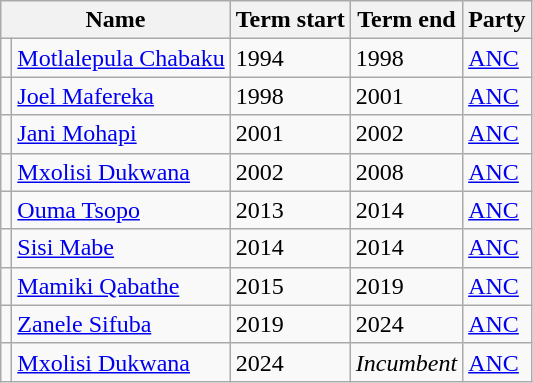<table class="wikitable">
<tr>
<th colspan="2">Name</th>
<th>Term start</th>
<th>Term end</th>
<th>Party</th>
</tr>
<tr>
<td></td>
<td><a href='#'>Motlalepula Chabaku</a></td>
<td>1994</td>
<td>1998</td>
<td><a href='#'>ANC</a></td>
</tr>
<tr>
<td></td>
<td><a href='#'>Joel Mafereka</a></td>
<td>1998</td>
<td>2001</td>
<td><a href='#'>ANC</a></td>
</tr>
<tr>
<td></td>
<td><a href='#'>Jani Mohapi</a></td>
<td>2001</td>
<td>2002</td>
<td><a href='#'>ANC</a></td>
</tr>
<tr>
<td></td>
<td><a href='#'>Mxolisi Dukwana</a></td>
<td>2002</td>
<td>2008</td>
<td><a href='#'>ANC</a></td>
</tr>
<tr>
<td></td>
<td><a href='#'>Ouma Tsopo</a></td>
<td>2013</td>
<td>2014</td>
<td><a href='#'>ANC</a></td>
</tr>
<tr>
<td></td>
<td><a href='#'>Sisi Mabe</a></td>
<td>2014</td>
<td>2014</td>
<td><a href='#'>ANC</a></td>
</tr>
<tr>
<td></td>
<td><a href='#'>Mamiki Qabathe</a></td>
<td>2015</td>
<td>2019</td>
<td><a href='#'>ANC</a></td>
</tr>
<tr>
<td></td>
<td><a href='#'>Zanele Sifuba</a></td>
<td>2019</td>
<td>2024</td>
<td><a href='#'>ANC</a></td>
</tr>
<tr>
<td></td>
<td><a href='#'>Mxolisi Dukwana</a></td>
<td>2024</td>
<td><em>Incumbent</em></td>
<td><a href='#'>ANC</a></td>
</tr>
</table>
